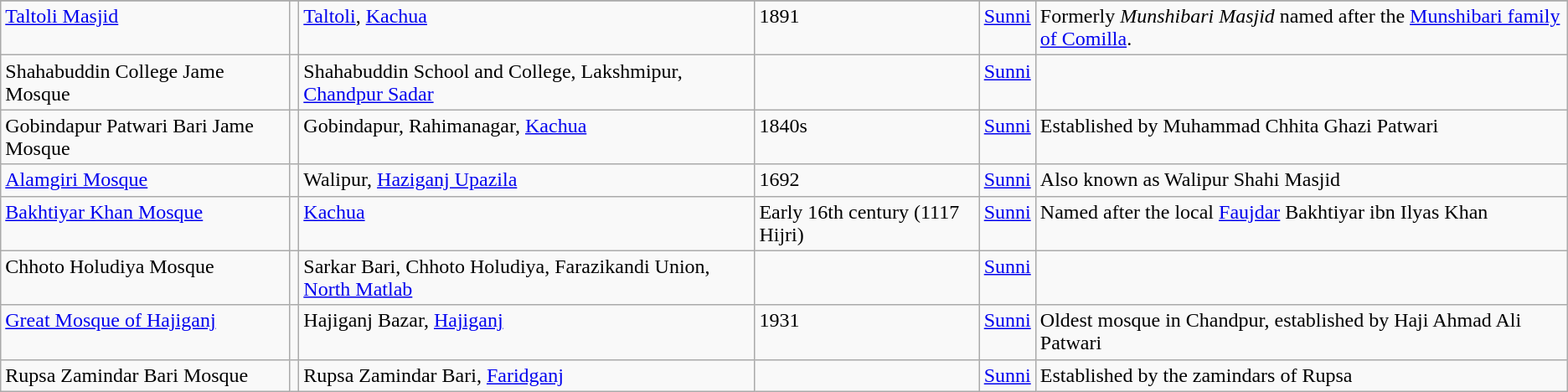<table class="wikitable sortable">
<tr>
</tr>
<tr valign=top>
<td><a href='#'>Taltoli Masjid</a></td>
<td></td>
<td><a href='#'>Taltoli</a>, <a href='#'>Kachua</a></td>
<td>1891</td>
<td><a href='#'>Sunni</a></td>
<td>Formerly <em>Munshibari Masjid</em> named after the <a href='#'>Munshibari family of Comilla</a>.</td>
</tr>
<tr valign=top>
<td>Shahabuddin College Jame Mosque</td>
<td></td>
<td>Shahabuddin School and College, Lakshmipur, <a href='#'>Chandpur Sadar</a></td>
<td></td>
<td><a href='#'>Sunni</a></td>
<td></td>
</tr>
<tr valign=top>
<td>Gobindapur Patwari Bari Jame Mosque</td>
<td></td>
<td>Gobindapur, Rahimanagar, <a href='#'>Kachua</a></td>
<td>1840s</td>
<td><a href='#'>Sunni</a></td>
<td>Established by Muhammad Chhita Ghazi Patwari</td>
</tr>
<tr valign=top>
<td><a href='#'>Alamgiri Mosque</a></td>
<td></td>
<td>Walipur, <a href='#'>Haziganj Upazila</a></td>
<td>1692</td>
<td><a href='#'>Sunni</a></td>
<td>Also known as Walipur Shahi Masjid</td>
</tr>
<tr valign=top>
<td><a href='#'>Bakhtiyar Khan Mosque</a></td>
<td></td>
<td><a href='#'>Kachua</a></td>
<td>Early 16th century (1117 Hijri)</td>
<td><a href='#'>Sunni</a></td>
<td>Named after the local <a href='#'>Faujdar</a> Bakhtiyar ibn Ilyas Khan</td>
</tr>
<tr valign=top>
<td>Chhoto Holudiya Mosque</td>
<td></td>
<td>Sarkar Bari, Chhoto Holudiya, Farazikandi Union, <a href='#'>North Matlab</a></td>
<td></td>
<td><a href='#'>Sunni</a></td>
<td></td>
</tr>
<tr valign=top>
<td><a href='#'>Great Mosque of Hajiganj</a></td>
<td></td>
<td>Hajiganj Bazar, <a href='#'>Hajiganj</a></td>
<td>1931</td>
<td><a href='#'>Sunni</a></td>
<td>Oldest mosque in Chandpur, established by Haji Ahmad Ali Patwari</td>
</tr>
<tr valign=top>
<td>Rupsa Zamindar Bari Mosque</td>
<td></td>
<td>Rupsa Zamindar Bari, <a href='#'>Faridganj</a></td>
<td></td>
<td><a href='#'>Sunni</a></td>
<td>Established by the zamindars of Rupsa</td>
</tr>
</table>
